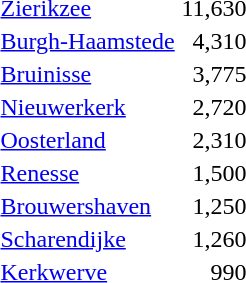<table class="toccolours" style="margin: 0 1em 0 1em; width: 170px">
<tr>
<td><a href='#'>Zierikzee</a></td>
<td align=right>11,630</td>
</tr>
<tr>
<td><a href='#'>Burgh-Haamstede</a></td>
<td align=right>4,310</td>
</tr>
<tr>
<td><a href='#'>Bruinisse</a></td>
<td align=right>3,775</td>
</tr>
<tr>
<td><a href='#'>Nieuwerkerk</a></td>
<td align=right>2,720</td>
</tr>
<tr>
<td><a href='#'>Oosterland</a></td>
<td align=right>2,310</td>
</tr>
<tr>
<td><a href='#'>Renesse</a></td>
<td align=right>1,500</td>
</tr>
<tr>
<td><a href='#'>Brouwershaven</a></td>
<td align=right>1,250</td>
</tr>
<tr>
<td><a href='#'>Scharendijke</a></td>
<td align=right>1,260</td>
</tr>
<tr>
<td><a href='#'>Kerkwerve</a></td>
<td align=right>990</td>
</tr>
</table>
